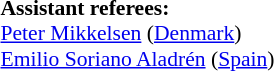<table width=50% style="font-size: 90%">
<tr>
<td><br><strong>Assistant referees:</strong>
<br><a href='#'>Peter Mikkelsen</a> (<a href='#'>Denmark</a>)
<br><a href='#'>Emilio Soriano Aladrén</a> (<a href='#'>Spain</a>)</td>
</tr>
</table>
